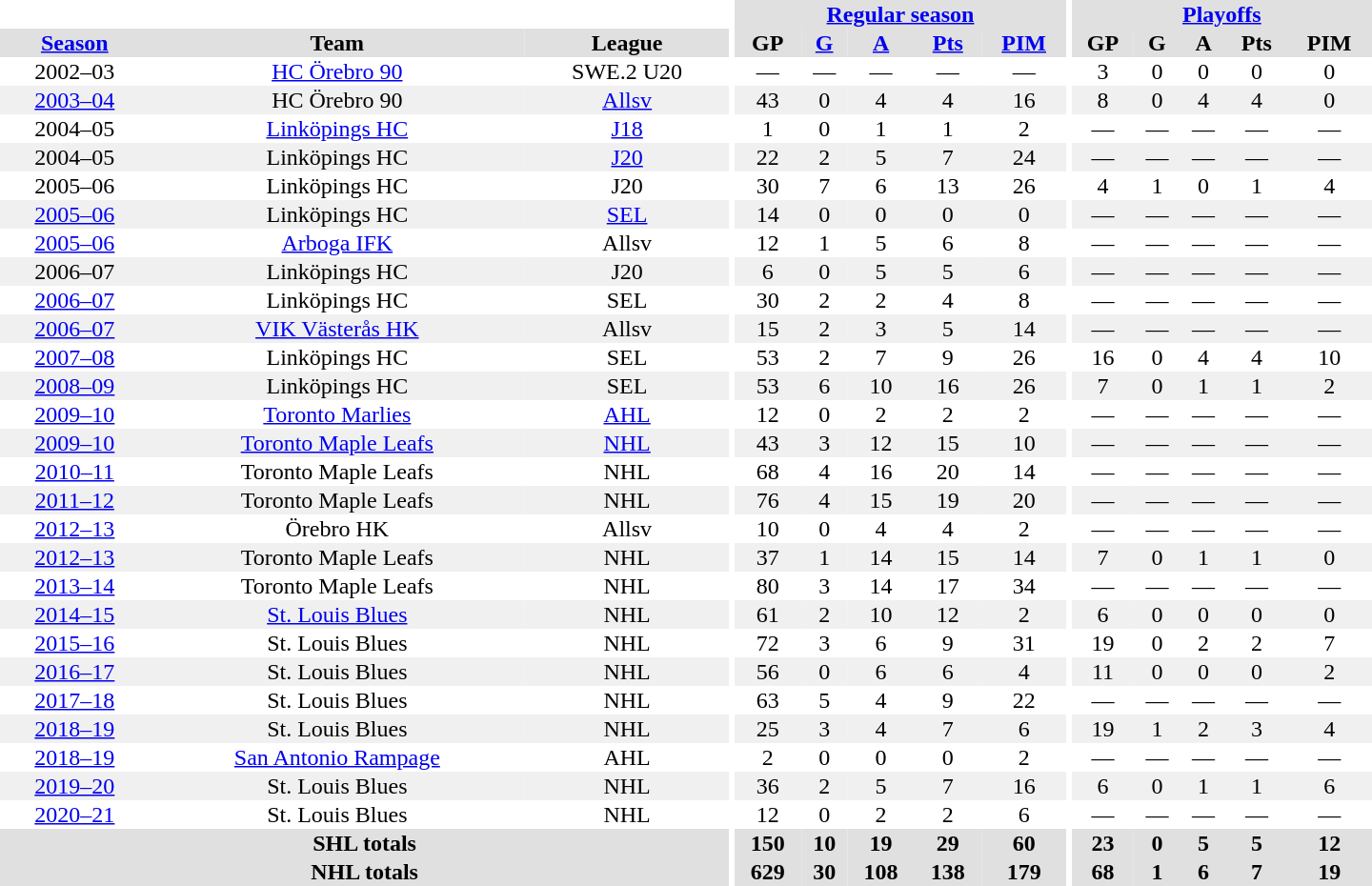<table border="0" cellpadding="1" cellspacing="0" style="text-align:center; width:60em;">
<tr bgcolor="#e0e0e0">
<th colspan="3" bgcolor="#ffffff"></th>
<th rowspan="99" bgcolor="#ffffff"></th>
<th colspan="5"><a href='#'>Regular season</a></th>
<th rowspan="99" bgcolor="#ffffff"></th>
<th colspan="5"><a href='#'>Playoffs</a></th>
</tr>
<tr bgcolor="#e0e0e0">
<th><a href='#'>Season</a></th>
<th>Team</th>
<th>League</th>
<th>GP</th>
<th><a href='#'>G</a></th>
<th><a href='#'>A</a></th>
<th><a href='#'>Pts</a></th>
<th><a href='#'>PIM</a></th>
<th>GP</th>
<th>G</th>
<th>A</th>
<th>Pts</th>
<th>PIM</th>
</tr>
<tr>
<td>2002–03</td>
<td><a href='#'>HC Örebro 90</a></td>
<td>SWE.2 U20</td>
<td>—</td>
<td>—</td>
<td>—</td>
<td>—</td>
<td>—</td>
<td>3</td>
<td>0</td>
<td>0</td>
<td>0</td>
<td>0</td>
</tr>
<tr bgcolor="#f0f0f0">
<td><a href='#'>2003–04</a></td>
<td>HC Örebro 90</td>
<td><a href='#'>Allsv</a></td>
<td>43</td>
<td>0</td>
<td>4</td>
<td>4</td>
<td>16</td>
<td>8</td>
<td>0</td>
<td>4</td>
<td>4</td>
<td>0</td>
</tr>
<tr>
<td>2004–05</td>
<td><a href='#'>Linköpings HC</a></td>
<td><a href='#'>J18</a></td>
<td>1</td>
<td>0</td>
<td>1</td>
<td>1</td>
<td>2</td>
<td>—</td>
<td>—</td>
<td>—</td>
<td>—</td>
<td>—</td>
</tr>
<tr bgcolor="#f0f0f0">
<td>2004–05</td>
<td>Linköpings HC</td>
<td><a href='#'>J20</a></td>
<td>22</td>
<td>2</td>
<td>5</td>
<td>7</td>
<td>24</td>
<td>—</td>
<td>—</td>
<td>—</td>
<td>—</td>
<td>—</td>
</tr>
<tr>
<td>2005–06</td>
<td>Linköpings HC</td>
<td>J20</td>
<td>30</td>
<td>7</td>
<td>6</td>
<td>13</td>
<td>26</td>
<td>4</td>
<td>1</td>
<td>0</td>
<td>1</td>
<td>4</td>
</tr>
<tr bgcolor="#f0f0f0">
<td><a href='#'>2005–06</a></td>
<td>Linköpings HC</td>
<td><a href='#'>SEL</a></td>
<td>14</td>
<td>0</td>
<td>0</td>
<td>0</td>
<td>0</td>
<td>—</td>
<td>—</td>
<td>—</td>
<td>—</td>
<td>—</td>
</tr>
<tr>
<td><a href='#'>2005–06</a></td>
<td><a href='#'>Arboga IFK</a></td>
<td>Allsv</td>
<td>12</td>
<td>1</td>
<td>5</td>
<td>6</td>
<td>8</td>
<td>—</td>
<td>—</td>
<td>—</td>
<td>—</td>
<td>—</td>
</tr>
<tr bgcolor="#f0f0f0">
<td>2006–07</td>
<td>Linköpings HC</td>
<td>J20</td>
<td>6</td>
<td>0</td>
<td>5</td>
<td>5</td>
<td>6</td>
<td>—</td>
<td>—</td>
<td>—</td>
<td>—</td>
<td>—</td>
</tr>
<tr>
<td><a href='#'>2006–07</a></td>
<td>Linköpings HC</td>
<td>SEL</td>
<td>30</td>
<td>2</td>
<td>2</td>
<td>4</td>
<td>8</td>
<td>—</td>
<td>—</td>
<td>—</td>
<td>—</td>
<td>—</td>
</tr>
<tr bgcolor="#f0f0f0">
<td><a href='#'>2006–07</a></td>
<td><a href='#'>VIK Västerås HK</a></td>
<td>Allsv</td>
<td>15</td>
<td>2</td>
<td>3</td>
<td>5</td>
<td>14</td>
<td>—</td>
<td>—</td>
<td>—</td>
<td>—</td>
<td>—</td>
</tr>
<tr>
<td><a href='#'>2007–08</a></td>
<td>Linköpings HC</td>
<td>SEL</td>
<td>53</td>
<td>2</td>
<td>7</td>
<td>9</td>
<td>26</td>
<td>16</td>
<td>0</td>
<td>4</td>
<td>4</td>
<td>10</td>
</tr>
<tr bgcolor="#f0f0f0">
<td><a href='#'>2008–09</a></td>
<td>Linköpings HC</td>
<td>SEL</td>
<td>53</td>
<td>6</td>
<td>10</td>
<td>16</td>
<td>26</td>
<td>7</td>
<td>0</td>
<td>1</td>
<td>1</td>
<td>2</td>
</tr>
<tr>
<td><a href='#'>2009–10</a></td>
<td><a href='#'>Toronto Marlies</a></td>
<td><a href='#'>AHL</a></td>
<td>12</td>
<td>0</td>
<td>2</td>
<td>2</td>
<td>2</td>
<td>—</td>
<td>—</td>
<td>—</td>
<td>—</td>
<td>—</td>
</tr>
<tr bgcolor="#f0f0f0">
<td><a href='#'>2009–10</a></td>
<td><a href='#'>Toronto Maple Leafs</a></td>
<td><a href='#'>NHL</a></td>
<td>43</td>
<td>3</td>
<td>12</td>
<td>15</td>
<td>10</td>
<td>—</td>
<td>—</td>
<td>—</td>
<td>—</td>
<td>—</td>
</tr>
<tr>
<td><a href='#'>2010–11</a></td>
<td>Toronto Maple Leafs</td>
<td National Hockey League>NHL</td>
<td>68</td>
<td>4</td>
<td>16</td>
<td>20</td>
<td>14</td>
<td>—</td>
<td>—</td>
<td>—</td>
<td>—</td>
<td>—</td>
</tr>
<tr bgcolor="#f0f0f0">
<td><a href='#'>2011–12</a></td>
<td>Toronto Maple Leafs</td>
<td>NHL</td>
<td>76</td>
<td>4</td>
<td>15</td>
<td>19</td>
<td>20</td>
<td>—</td>
<td>—</td>
<td>—</td>
<td>—</td>
<td>—</td>
</tr>
<tr>
<td><a href='#'>2012–13</a></td>
<td>Örebro HK</td>
<td>Allsv</td>
<td>10</td>
<td>0</td>
<td>4</td>
<td>4</td>
<td>2</td>
<td>—</td>
<td>—</td>
<td>—</td>
<td>—</td>
<td>—</td>
</tr>
<tr bgcolor="#f0f0f0">
<td><a href='#'>2012–13</a></td>
<td>Toronto Maple Leafs</td>
<td>NHL</td>
<td>37</td>
<td>1</td>
<td>14</td>
<td>15</td>
<td>14</td>
<td>7</td>
<td>0</td>
<td>1</td>
<td>1</td>
<td>0</td>
</tr>
<tr>
<td><a href='#'>2013–14</a></td>
<td>Toronto Maple Leafs</td>
<td>NHL</td>
<td>80</td>
<td>3</td>
<td>14</td>
<td>17</td>
<td>34</td>
<td>—</td>
<td>—</td>
<td>—</td>
<td>—</td>
<td>—</td>
</tr>
<tr bgcolor="#f0f0f0">
<td><a href='#'>2014–15</a></td>
<td><a href='#'>St. Louis Blues</a></td>
<td>NHL</td>
<td>61</td>
<td>2</td>
<td>10</td>
<td>12</td>
<td>2</td>
<td>6</td>
<td>0</td>
<td>0</td>
<td>0</td>
<td>0</td>
</tr>
<tr>
<td><a href='#'>2015–16</a></td>
<td>St. Louis Blues</td>
<td>NHL</td>
<td>72</td>
<td>3</td>
<td>6</td>
<td>9</td>
<td>31</td>
<td>19</td>
<td>0</td>
<td>2</td>
<td>2</td>
<td>7</td>
</tr>
<tr bgcolor="#f0f0f0">
<td><a href='#'>2016–17</a></td>
<td>St. Louis Blues</td>
<td>NHL</td>
<td>56</td>
<td>0</td>
<td>6</td>
<td>6</td>
<td>4</td>
<td>11</td>
<td>0</td>
<td>0</td>
<td>0</td>
<td>2</td>
</tr>
<tr>
<td><a href='#'>2017–18</a></td>
<td>St. Louis Blues</td>
<td>NHL</td>
<td>63</td>
<td>5</td>
<td>4</td>
<td>9</td>
<td>22</td>
<td>—</td>
<td>—</td>
<td>—</td>
<td>—</td>
<td>—</td>
</tr>
<tr bgcolor="#f0f0f0">
<td><a href='#'>2018–19</a></td>
<td>St. Louis Blues</td>
<td>NHL</td>
<td>25</td>
<td>3</td>
<td>4</td>
<td>7</td>
<td>6</td>
<td>19</td>
<td>1</td>
<td>2</td>
<td>3</td>
<td>4</td>
</tr>
<tr>
<td><a href='#'>2018–19</a></td>
<td><a href='#'>San Antonio Rampage</a></td>
<td>AHL</td>
<td>2</td>
<td>0</td>
<td>0</td>
<td>0</td>
<td>2</td>
<td>—</td>
<td>—</td>
<td>—</td>
<td>—</td>
<td>—</td>
</tr>
<tr bgcolor="#f0f0f0">
<td><a href='#'>2019–20</a></td>
<td>St. Louis Blues</td>
<td>NHL</td>
<td>36</td>
<td>2</td>
<td>5</td>
<td>7</td>
<td>16</td>
<td>6</td>
<td>0</td>
<td>1</td>
<td>1</td>
<td>6</td>
</tr>
<tr>
<td><a href='#'>2020–21</a></td>
<td>St. Louis Blues</td>
<td>NHL</td>
<td>12</td>
<td>0</td>
<td>2</td>
<td>2</td>
<td>6</td>
<td>—</td>
<td>—</td>
<td>—</td>
<td>—</td>
<td>—</td>
</tr>
<tr bgcolor="#e0e0e0">
<th colspan="3">SHL totals</th>
<th>150</th>
<th>10</th>
<th>19</th>
<th>29</th>
<th>60</th>
<th>23</th>
<th>0</th>
<th>5</th>
<th>5</th>
<th>12</th>
</tr>
<tr bgcolor="#e0e0e0">
<th colspan="3">NHL totals</th>
<th>629</th>
<th>30</th>
<th>108</th>
<th>138</th>
<th>179</th>
<th>68</th>
<th>1</th>
<th>6</th>
<th>7</th>
<th>19</th>
</tr>
</table>
